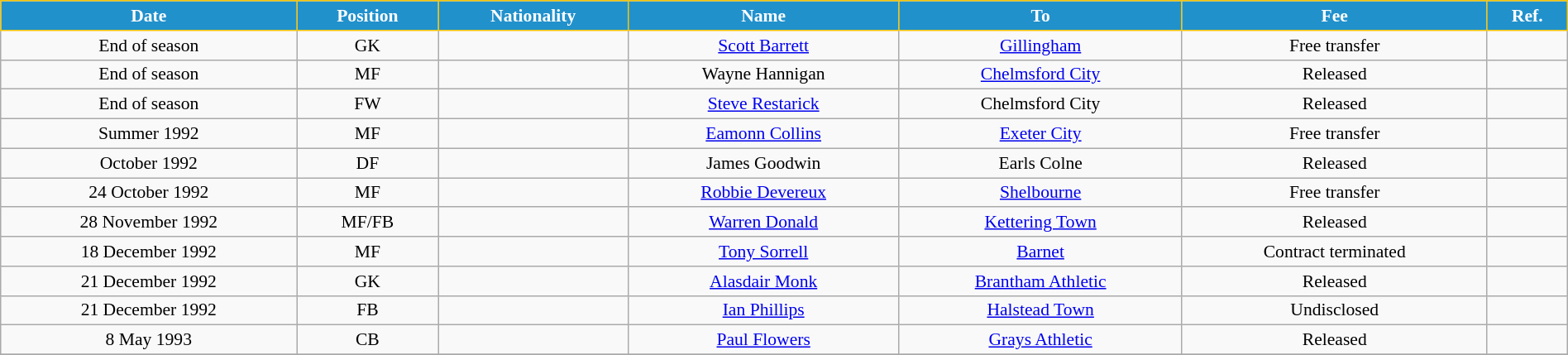<table class="wikitable" style="text-align:center; font-size:90%; width:100%;">
<tr>
<th style="background:#2191CC; color:white; border:1px solid #F7C408; text-align:center;">Date</th>
<th style="background:#2191CC; color:white; border:1px solid #F7C408; text-align:center;">Position</th>
<th style="background:#2191CC; color:white; border:1px solid #F7C408; text-align:center;">Nationality</th>
<th style="background:#2191CC; color:white; border:1px solid #F7C408; text-align:center;">Name</th>
<th style="background:#2191CC; color:white; border:1px solid #F7C408; text-align:center;">To</th>
<th style="background:#2191CC; color:white; border:1px solid #F7C408; text-align:center;">Fee</th>
<th style="background:#2191CC; color:white; border:1px solid #F7C408; text-align:center;">Ref.</th>
</tr>
<tr>
<td>End of season</td>
<td>GK</td>
<td></td>
<td><a href='#'>Scott Barrett</a></td>
<td> <a href='#'>Gillingham</a></td>
<td>Free transfer</td>
<td></td>
</tr>
<tr>
<td>End of season</td>
<td>MF</td>
<td></td>
<td>Wayne Hannigan</td>
<td> <a href='#'>Chelmsford City</a></td>
<td>Released</td>
<td></td>
</tr>
<tr>
<td>End of season</td>
<td>FW</td>
<td></td>
<td><a href='#'>Steve Restarick</a></td>
<td> Chelmsford City</td>
<td>Released</td>
<td></td>
</tr>
<tr>
<td>Summer 1992</td>
<td>MF</td>
<td></td>
<td><a href='#'>Eamonn Collins</a></td>
<td> <a href='#'>Exeter City</a></td>
<td>Free transfer</td>
<td></td>
</tr>
<tr>
<td>October 1992</td>
<td>DF</td>
<td></td>
<td>James Goodwin</td>
<td> Earls Colne</td>
<td>Released</td>
<td></td>
</tr>
<tr>
<td>24 October 1992</td>
<td>MF</td>
<td></td>
<td><a href='#'>Robbie Devereux</a></td>
<td> <a href='#'>Shelbourne</a></td>
<td>Free transfer</td>
<td></td>
</tr>
<tr>
<td>28 November 1992</td>
<td>MF/FB</td>
<td></td>
<td><a href='#'>Warren Donald</a></td>
<td> <a href='#'>Kettering Town</a></td>
<td>Released</td>
<td></td>
</tr>
<tr>
<td>18 December 1992</td>
<td>MF</td>
<td></td>
<td><a href='#'>Tony Sorrell</a></td>
<td> <a href='#'>Barnet</a></td>
<td>Contract terminated</td>
<td></td>
</tr>
<tr>
<td>21 December 1992</td>
<td>GK</td>
<td></td>
<td><a href='#'>Alasdair Monk</a></td>
<td> <a href='#'>Brantham Athletic</a></td>
<td>Released</td>
<td></td>
</tr>
<tr>
<td>21 December 1992</td>
<td>FB</td>
<td></td>
<td><a href='#'>Ian Phillips</a></td>
<td> <a href='#'>Halstead Town</a></td>
<td>Undisclosed</td>
<td></td>
</tr>
<tr>
<td>8 May 1993</td>
<td>CB</td>
<td></td>
<td><a href='#'>Paul Flowers</a></td>
<td> <a href='#'>Grays Athletic</a></td>
<td>Released</td>
<td></td>
</tr>
<tr>
</tr>
</table>
